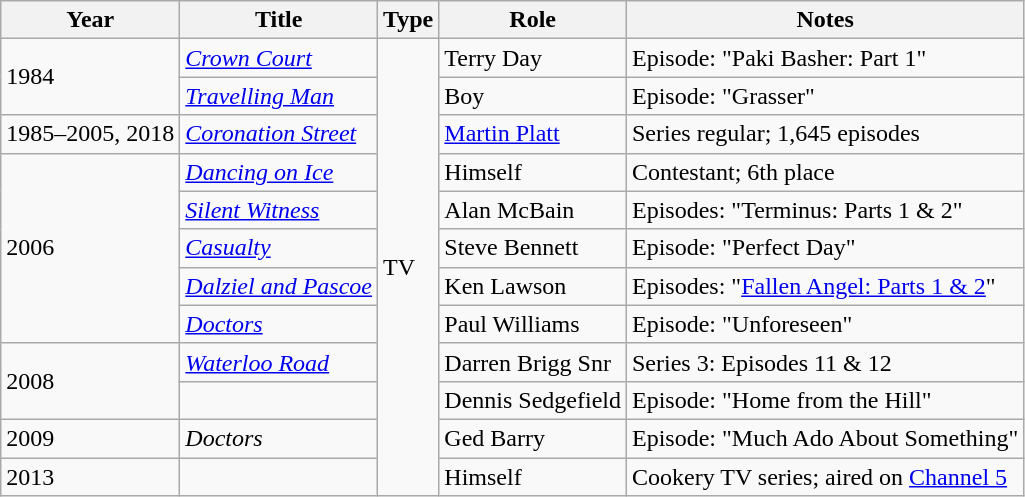<table class="wikitable sortable">
<tr>
<th>Year</th>
<th>Title</th>
<th>Type</th>
<th class="unsortable">Role</th>
<th class="unsortable">Notes</th>
</tr>
<tr>
<td rowspan="2">1984</td>
<td><em><a href='#'>Crown Court</a></em></td>
<td rowspan="12">TV</td>
<td>Terry Day</td>
<td>Episode: "Paki Basher: Part 1"</td>
</tr>
<tr>
<td><em><a href='#'>Travelling Man</a></em></td>
<td>Boy</td>
<td>Episode: "Grasser"</td>
</tr>
<tr>
<td>1985–2005, 2018</td>
<td><em><a href='#'>Coronation Street</a></em></td>
<td><a href='#'>Martin Platt</a></td>
<td>Series regular; 1,645 episodes</td>
</tr>
<tr>
<td rowspan="5">2006</td>
<td><em><a href='#'>Dancing on Ice</a></em></td>
<td>Himself</td>
<td>Contestant; 6th place</td>
</tr>
<tr>
<td><em><a href='#'>Silent Witness</a></em></td>
<td>Alan McBain</td>
<td>Episodes: "Terminus: Parts 1 & 2"</td>
</tr>
<tr>
<td><em><a href='#'>Casualty</a></em></td>
<td>Steve Bennett</td>
<td>Episode: "Perfect Day"</td>
</tr>
<tr>
<td><em><a href='#'>Dalziel and Pascoe</a></em></td>
<td>Ken Lawson</td>
<td>Episodes: "<a href='#'>Fallen Angel: Parts 1 & 2</a>"</td>
</tr>
<tr>
<td><em><a href='#'>Doctors</a></em></td>
<td>Paul Williams</td>
<td>Episode: "Unforeseen"</td>
</tr>
<tr>
<td rowspan="2">2008</td>
<td><em><a href='#'>Waterloo Road</a></em></td>
<td>Darren Brigg Snr</td>
<td>Series 3: Episodes 11 & 12</td>
</tr>
<tr>
<td><em></em></td>
<td>Dennis Sedgefield</td>
<td>Episode: "Home from the Hill"</td>
</tr>
<tr>
<td>2009</td>
<td><em>Doctors</em></td>
<td>Ged Barry</td>
<td>Episode: "Much Ado About Something"</td>
</tr>
<tr>
<td>2013</td>
<td><em></em></td>
<td>Himself</td>
<td>Cookery TV series; aired on <a href='#'>Channel 5</a></td>
</tr>
</table>
